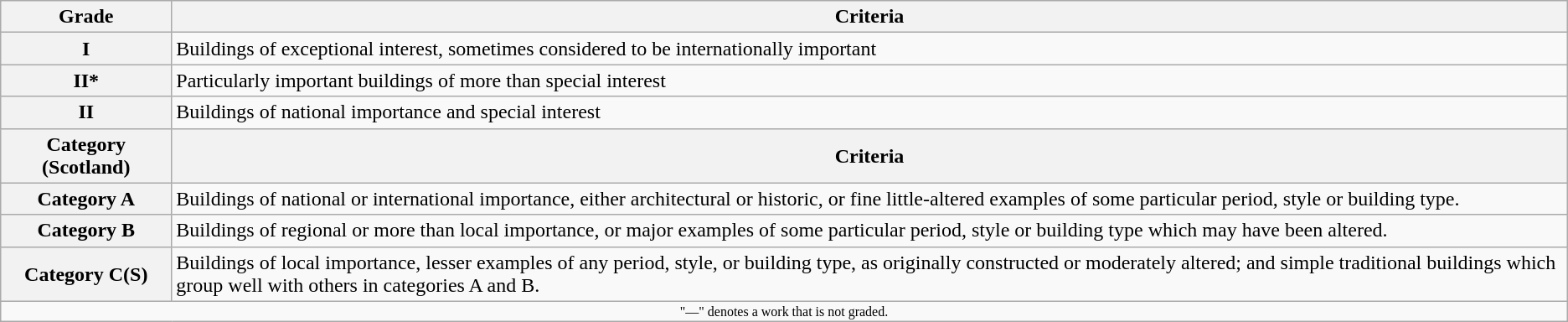<table class="wikitable" border="1">
<tr>
<th>Grade</th>
<th>Criteria</th>
</tr>
<tr>
<th>I</th>
<td>Buildings of exceptional interest, sometimes considered to be internationally important</td>
</tr>
<tr>
<th>II*</th>
<td>Particularly important buildings of more than special interest</td>
</tr>
<tr>
<th>II</th>
<td>Buildings of national importance and special interest</td>
</tr>
<tr>
<th>Category (Scotland)</th>
<th>Criteria</th>
</tr>
<tr>
<th>Category A</th>
<td>Buildings of national or international importance, either architectural or historic, or fine little-altered examples of some particular period, style or building type.</td>
</tr>
<tr>
<th>Category B</th>
<td>Buildings of regional or more than local importance, or major examples of some particular period, style or building type which may have been altered.</td>
</tr>
<tr>
<th>Category C(S)</th>
<td>Buildings of local importance, lesser examples of any period, style, or building type, as originally constructed or moderately altered; and simple traditional buildings which group well with others in categories A and B.</td>
</tr>
<tr>
<td align="center" colspan="14" style="font-size: 8pt">"—" denotes a work that is not graded.</td>
</tr>
</table>
